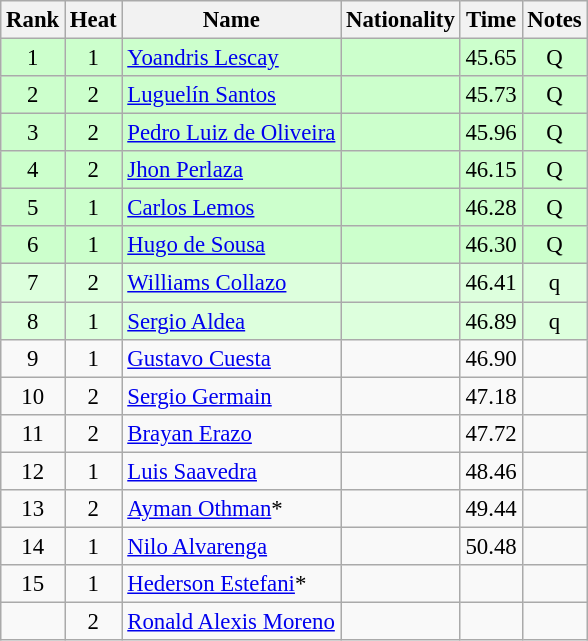<table class="wikitable sortable" style="text-align:center;font-size:95%">
<tr>
<th>Rank</th>
<th>Heat</th>
<th>Name</th>
<th>Nationality</th>
<th>Time</th>
<th>Notes</th>
</tr>
<tr bgcolor=ccffcc>
<td>1</td>
<td>1</td>
<td align=left><a href='#'>Yoandris Lescay</a></td>
<td align=left></td>
<td>45.65</td>
<td>Q</td>
</tr>
<tr bgcolor=ccffcc>
<td>2</td>
<td>2</td>
<td align=left><a href='#'>Luguelín Santos</a></td>
<td align=left></td>
<td>45.73</td>
<td>Q</td>
</tr>
<tr bgcolor=ccffcc>
<td>3</td>
<td>2</td>
<td align=left><a href='#'>Pedro Luiz de Oliveira</a></td>
<td align=left></td>
<td>45.96</td>
<td>Q</td>
</tr>
<tr bgcolor=ccffcc>
<td>4</td>
<td>2</td>
<td align=left><a href='#'>Jhon Perlaza</a></td>
<td align=left></td>
<td>46.15</td>
<td>Q</td>
</tr>
<tr bgcolor=ccffcc>
<td>5</td>
<td>1</td>
<td align=left><a href='#'>Carlos Lemos</a></td>
<td align=left></td>
<td>46.28</td>
<td>Q</td>
</tr>
<tr bgcolor=ccffcc>
<td>6</td>
<td>1</td>
<td align=left><a href='#'>Hugo de Sousa</a></td>
<td align=left></td>
<td>46.30</td>
<td>Q</td>
</tr>
<tr bgcolor=ddffdd>
<td>7</td>
<td>2</td>
<td align=left><a href='#'>Williams Collazo</a></td>
<td align=left></td>
<td>46.41</td>
<td>q</td>
</tr>
<tr bgcolor=ddffdd>
<td>8</td>
<td>1</td>
<td align=left><a href='#'>Sergio Aldea</a></td>
<td align=left></td>
<td>46.89</td>
<td>q</td>
</tr>
<tr>
<td>9</td>
<td>1</td>
<td align=left><a href='#'>Gustavo Cuesta</a></td>
<td align=left></td>
<td>46.90</td>
<td></td>
</tr>
<tr>
<td>10</td>
<td>2</td>
<td align=left><a href='#'>Sergio Germain</a></td>
<td align=left></td>
<td>47.18</td>
<td></td>
</tr>
<tr>
<td>11</td>
<td>2</td>
<td align=left><a href='#'>Brayan Erazo</a></td>
<td align=left></td>
<td>47.72</td>
<td></td>
</tr>
<tr>
<td>12</td>
<td>1</td>
<td align=left><a href='#'>Luis Saavedra</a></td>
<td align=left></td>
<td>48.46</td>
<td></td>
</tr>
<tr>
<td>13</td>
<td>2</td>
<td align=left><a href='#'>Ayman Othman</a>*</td>
<td align=left></td>
<td>49.44</td>
<td></td>
</tr>
<tr>
<td>14</td>
<td>1</td>
<td align=left><a href='#'>Nilo Alvarenga</a></td>
<td align=left></td>
<td>50.48</td>
<td></td>
</tr>
<tr>
<td>15</td>
<td>1</td>
<td align=left><a href='#'>Hederson Estefani</a>*</td>
<td align=left></td>
<td></td>
<td></td>
</tr>
<tr>
<td></td>
<td>2</td>
<td align=left><a href='#'>Ronald Alexis Moreno</a></td>
<td align=left></td>
<td></td>
<td></td>
</tr>
</table>
